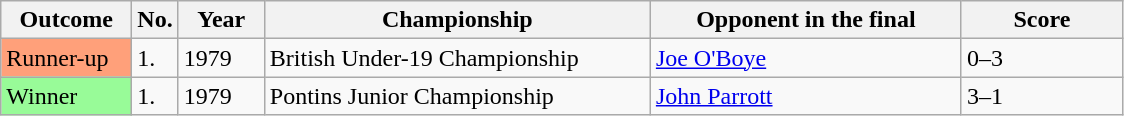<table class="sortable wikitable">
<tr>
<th width="80">Outcome</th>
<th width="20">No.</th>
<th width="50">Year</th>
<th style="width:250px;">Championship</th>
<th style="width:200px;">Opponent in the final</th>
<th style="width:100px;">Score</th>
</tr>
<tr>
<td style="background:#ffa07a;">Runner-up</td>
<td>1.</td>
<td>1979</td>
<td>British Under-19 Championship</td>
<td> <a href='#'>Joe O'Boye</a></td>
<td>0–3</td>
</tr>
<tr>
<td style="background:#98fb98;">Winner</td>
<td>1.</td>
<td>1979</td>
<td>Pontins Junior Championship</td>
<td> <a href='#'>John Parrott</a></td>
<td>3–1</td>
</tr>
</table>
